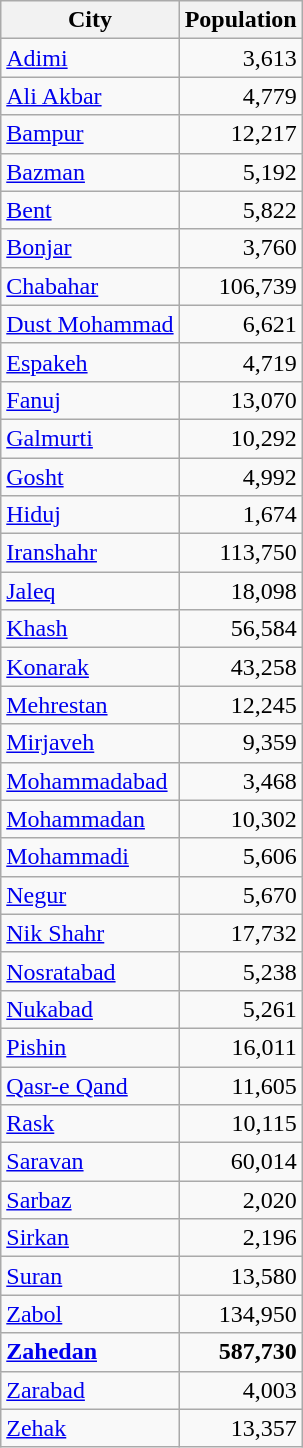<table class="wikitable sortable">
<tr>
<th>City</th>
<th>Population</th>
</tr>
<tr>
<td><a href='#'>Adimi</a></td>
<td style="text-align: right;">3,613</td>
</tr>
<tr>
<td><a href='#'>Ali Akbar</a></td>
<td style="text-align: right;">4,779</td>
</tr>
<tr>
<td><a href='#'>Bampur</a></td>
<td style="text-align: right;">12,217</td>
</tr>
<tr>
<td><a href='#'>Bazman</a></td>
<td style="text-align: right;">5,192</td>
</tr>
<tr>
<td><a href='#'>Bent</a></td>
<td style="text-align: right;">5,822</td>
</tr>
<tr>
<td><a href='#'>Bonjar</a></td>
<td style="text-align: right;">3,760</td>
</tr>
<tr>
<td><a href='#'>Chabahar</a></td>
<td style="text-align: right;">106,739</td>
</tr>
<tr>
<td><a href='#'>Dust Mohammad</a></td>
<td style="text-align: right;">6,621</td>
</tr>
<tr>
<td><a href='#'>Espakeh</a></td>
<td style="text-align: right;">4,719</td>
</tr>
<tr>
<td><a href='#'>Fanuj</a></td>
<td style="text-align: right;">13,070</td>
</tr>
<tr>
<td><a href='#'>Galmurti</a></td>
<td style="text-align: right;">10,292</td>
</tr>
<tr>
<td><a href='#'>Gosht</a></td>
<td style="text-align: right;">4,992</td>
</tr>
<tr>
<td><a href='#'>Hiduj</a></td>
<td style="text-align: right;">1,674</td>
</tr>
<tr>
<td><a href='#'>Iranshahr</a></td>
<td style="text-align: right;">113,750</td>
</tr>
<tr>
<td><a href='#'>Jaleq</a></td>
<td style="text-align: right;">18,098</td>
</tr>
<tr>
<td><a href='#'>Khash</a></td>
<td style="text-align: right;">56,584</td>
</tr>
<tr>
<td><a href='#'>Konarak</a></td>
<td style="text-align: right;">43,258</td>
</tr>
<tr>
<td><a href='#'>Mehrestan</a></td>
<td style="text-align: right;">12,245</td>
</tr>
<tr>
<td><a href='#'>Mirjaveh</a></td>
<td style="text-align: right;">9,359</td>
</tr>
<tr>
<td><a href='#'>Mohammadabad</a></td>
<td style="text-align: right;">3,468</td>
</tr>
<tr>
<td><a href='#'>Mohammadan</a></td>
<td style="text-align: right;">10,302</td>
</tr>
<tr>
<td><a href='#'>Mohammadi</a></td>
<td style="text-align: right;">5,606</td>
</tr>
<tr>
<td><a href='#'>Negur</a></td>
<td style="text-align: right;">5,670</td>
</tr>
<tr>
<td><a href='#'>Nik Shahr</a></td>
<td style="text-align: right;">17,732</td>
</tr>
<tr>
<td><a href='#'>Nosratabad</a></td>
<td style="text-align: right;">5,238</td>
</tr>
<tr>
<td><a href='#'>Nukabad</a></td>
<td style="text-align: right;">5,261</td>
</tr>
<tr>
<td><a href='#'>Pishin</a></td>
<td style="text-align: right;">16,011</td>
</tr>
<tr>
<td><a href='#'>Qasr-e Qand</a></td>
<td style="text-align: right;">11,605</td>
</tr>
<tr>
<td><a href='#'>Rask</a></td>
<td style="text-align: right;">10,115</td>
</tr>
<tr>
<td><a href='#'>Saravan</a></td>
<td style="text-align: right;">60,014</td>
</tr>
<tr>
<td><a href='#'>Sarbaz</a></td>
<td style="text-align: right;">2,020</td>
</tr>
<tr>
<td><a href='#'>Sirkan</a></td>
<td style="text-align: right;">2,196</td>
</tr>
<tr>
<td><a href='#'>Suran</a></td>
<td style="text-align: right;">13,580</td>
</tr>
<tr>
<td><a href='#'>Zabol</a></td>
<td style="text-align: right;">134,950</td>
</tr>
<tr>
<td><strong><a href='#'>Zahedan</a></strong></td>
<td style="text-align: right;"><strong>587,730</strong></td>
</tr>
<tr>
<td><a href='#'>Zarabad</a></td>
<td style="text-align: right;">4,003</td>
</tr>
<tr>
<td><a href='#'>Zehak</a></td>
<td style="text-align: right;">13,357</td>
</tr>
</table>
